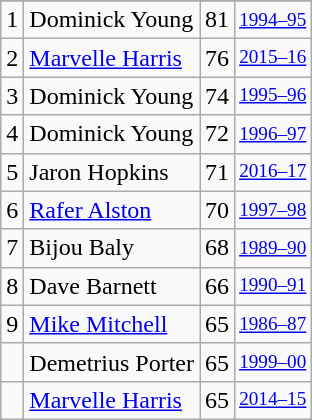<table class="wikitable">
<tr>
</tr>
<tr>
<td>1</td>
<td>Dominick Young</td>
<td>81</td>
<td style="font-size:80%;"><a href='#'>1994–95</a></td>
</tr>
<tr>
<td>2</td>
<td><a href='#'>Marvelle Harris</a></td>
<td>76</td>
<td style="font-size:80%;"><a href='#'>2015–16</a></td>
</tr>
<tr>
<td>3</td>
<td>Dominick Young</td>
<td>74</td>
<td style="font-size:80%;"><a href='#'>1995–96</a></td>
</tr>
<tr>
<td>4</td>
<td>Dominick Young</td>
<td>72</td>
<td style="font-size:80%;"><a href='#'>1996–97</a></td>
</tr>
<tr>
<td>5</td>
<td>Jaron Hopkins</td>
<td>71</td>
<td style="font-size:80%;"><a href='#'>2016–17</a></td>
</tr>
<tr>
<td>6</td>
<td><a href='#'>Rafer Alston</a></td>
<td>70</td>
<td style="font-size:80%;"><a href='#'>1997–98</a></td>
</tr>
<tr>
<td>7</td>
<td>Bijou Baly</td>
<td>68</td>
<td style="font-size:80%;"><a href='#'>1989–90</a></td>
</tr>
<tr>
<td>8</td>
<td>Dave Barnett</td>
<td>66</td>
<td style="font-size:80%;"><a href='#'>1990–91</a></td>
</tr>
<tr>
<td>9</td>
<td><a href='#'>Mike Mitchell</a></td>
<td>65</td>
<td style="font-size:80%;"><a href='#'>1986–87</a></td>
</tr>
<tr>
<td></td>
<td>Demetrius Porter</td>
<td>65</td>
<td style="font-size:80%;"><a href='#'>1999–00</a></td>
</tr>
<tr>
<td></td>
<td><a href='#'>Marvelle Harris</a></td>
<td>65</td>
<td style="font-size:80%;"><a href='#'>2014–15</a></td>
</tr>
</table>
